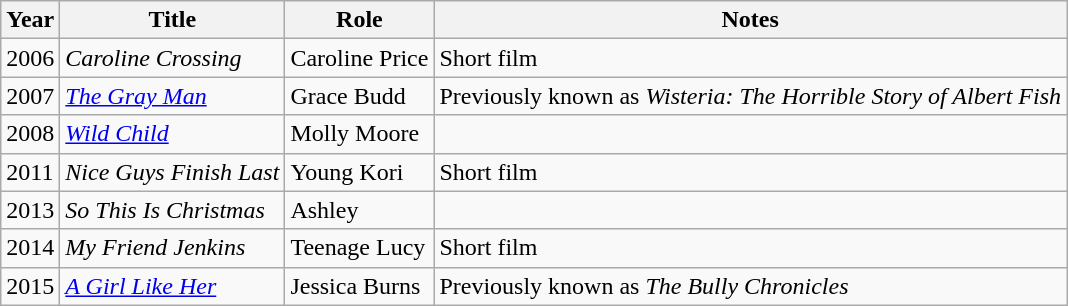<table class="wikitable sortable">
<tr>
<th>Year</th>
<th>Title</th>
<th>Role</th>
<th class="unsortable">Notes</th>
</tr>
<tr>
<td>2006</td>
<td><em>Caroline Crossing</em></td>
<td>Caroline Price</td>
<td>Short film</td>
</tr>
<tr>
<td>2007</td>
<td><em><a href='#'>The Gray Man</a></em></td>
<td>Grace Budd</td>
<td>Previously known as <em>Wisteria: The Horrible Story of Albert Fish</em></td>
</tr>
<tr>
<td>2008</td>
<td><em><a href='#'>Wild Child</a></em></td>
<td>Molly Moore</td>
<td></td>
</tr>
<tr>
<td>2011</td>
<td><em>Nice Guys Finish Last</em></td>
<td>Young Kori</td>
<td>Short film</td>
</tr>
<tr>
<td>2013</td>
<td><em>So This Is Christmas</em></td>
<td>Ashley</td>
<td></td>
</tr>
<tr>
<td>2014</td>
<td><em>My Friend Jenkins</em></td>
<td>Teenage Lucy</td>
<td>Short film</td>
</tr>
<tr>
<td>2015</td>
<td><em><a href='#'>A Girl Like Her</a></em></td>
<td>Jessica Burns</td>
<td>Previously known as <em>The Bully Chronicles</em></td>
</tr>
</table>
